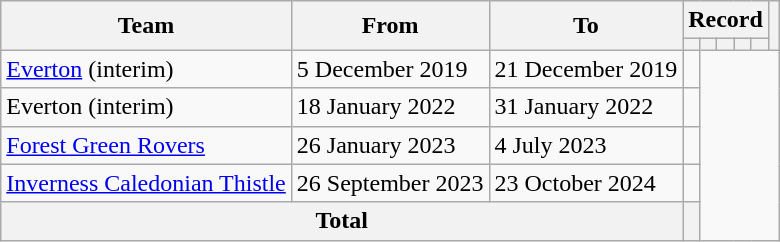<table class="wikitable" style="text-align: center;">
<tr>
<th rowspan=2>Team</th>
<th rowspan=2>From</th>
<th rowspan=2>To</th>
<th colspan=5>Record</th>
<th rowspan=2></th>
</tr>
<tr>
<th></th>
<th></th>
<th></th>
<th></th>
<th></th>
</tr>
<tr>
<td align=left><a href='#'>Everton</a> (interim)</td>
<td align=left>5 December 2019</td>
<td align=left>21 December 2019<br></td>
<td></td>
</tr>
<tr>
<td align=left>Everton (interim)</td>
<td align=left>18 January 2022</td>
<td align=left>31 January 2022<br></td>
<td></td>
</tr>
<tr>
<td align=left><a href='#'>Forest Green Rovers</a></td>
<td align=left>26 January 2023</td>
<td align=left>4 July 2023<br></td>
<td></td>
</tr>
<tr>
<td align=left><a href='#'>Inverness Caledonian Thistle</a></td>
<td align=left>26 September 2023</td>
<td align=left>23 October 2024<br></td>
<td></td>
</tr>
<tr>
<th colspan="3">Total<br></th>
<th></th>
</tr>
</table>
